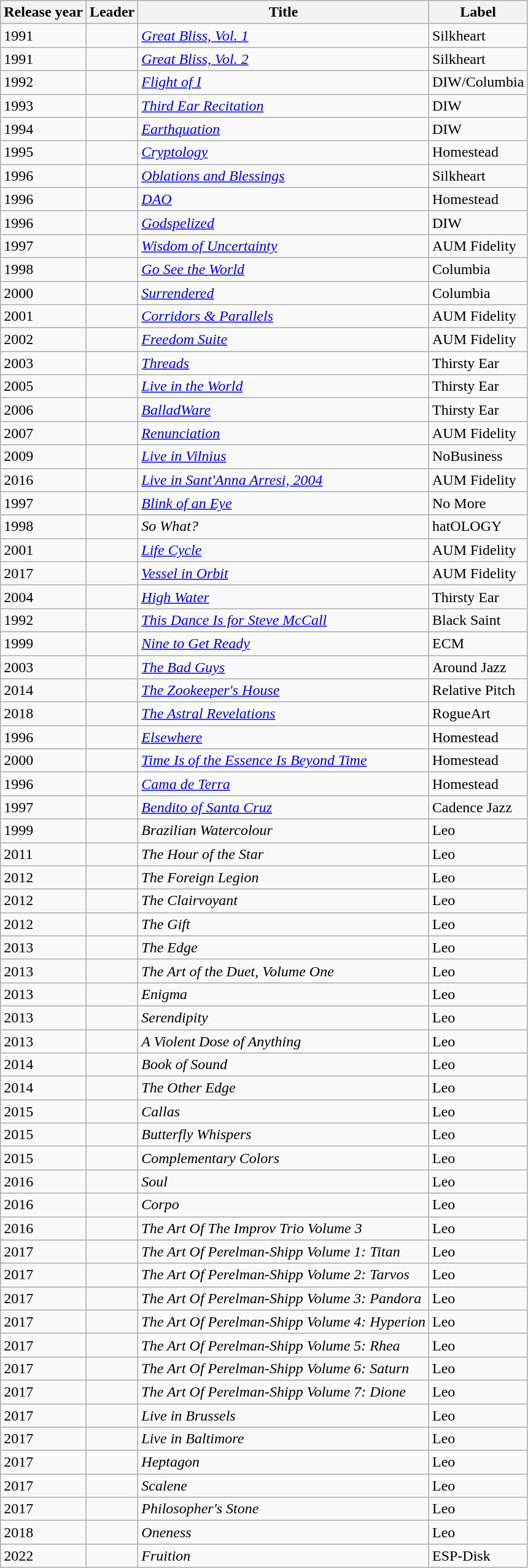<table class="wikitable sortable">
<tr>
<th>Release year</th>
<th>Leader</th>
<th>Title</th>
<th>Label</th>
</tr>
<tr>
<td>1991</td>
<td></td>
<td><em><a href='#'>Great Bliss, Vol. 1</a></em></td>
<td>Silkheart</td>
</tr>
<tr>
<td>1991</td>
<td></td>
<td><em><a href='#'>Great Bliss, Vol. 2</a></em></td>
<td>Silkheart</td>
</tr>
<tr>
<td>1992</td>
<td></td>
<td><em><a href='#'>Flight of I</a></em></td>
<td>DIW/Columbia</td>
</tr>
<tr>
<td>1993</td>
<td></td>
<td><em><a href='#'>Third Ear Recitation</a></em></td>
<td>DIW</td>
</tr>
<tr>
<td>1994</td>
<td></td>
<td><em><a href='#'>Earthquation</a></em></td>
<td>DIW</td>
</tr>
<tr>
<td>1995</td>
<td></td>
<td><em><a href='#'>Cryptology</a></em></td>
<td>Homestead</td>
</tr>
<tr>
<td>1996</td>
<td></td>
<td><em><a href='#'>Oblations and Blessings</a></em></td>
<td>Silkheart</td>
</tr>
<tr>
<td>1996</td>
<td></td>
<td><em><a href='#'>DAO</a></em></td>
<td>Homestead</td>
</tr>
<tr>
<td>1996</td>
<td></td>
<td><em><a href='#'>Godspelized</a></em></td>
<td>DIW</td>
</tr>
<tr>
<td>1997</td>
<td></td>
<td><em><a href='#'>Wisdom of Uncertainty</a></em></td>
<td>AUM Fidelity</td>
</tr>
<tr>
<td>1998</td>
<td></td>
<td><em><a href='#'>Go See the World</a></em></td>
<td>Columbia</td>
</tr>
<tr>
<td>2000</td>
<td></td>
<td><em><a href='#'>Surrendered</a></em></td>
<td>Columbia</td>
</tr>
<tr>
<td>2001</td>
<td></td>
<td><em><a href='#'>Corridors & Parallels</a></em></td>
<td>AUM Fidelity</td>
</tr>
<tr>
<td>2002</td>
<td></td>
<td><em><a href='#'>Freedom Suite</a></em></td>
<td>AUM Fidelity</td>
</tr>
<tr>
<td>2003</td>
<td></td>
<td><em><a href='#'>Threads</a></em></td>
<td>Thirsty Ear</td>
</tr>
<tr>
<td>2005</td>
<td></td>
<td><em><a href='#'>Live in the World</a></em></td>
<td>Thirsty Ear</td>
</tr>
<tr>
<td>2006</td>
<td></td>
<td><em><a href='#'>BalladWare</a></em></td>
<td>Thirsty Ear</td>
</tr>
<tr>
<td>2007</td>
<td></td>
<td><em><a href='#'>Renunciation</a></em></td>
<td>AUM Fidelity</td>
</tr>
<tr>
<td>2009</td>
<td></td>
<td><em><a href='#'>Live in Vilnius</a></em></td>
<td>NoBusiness</td>
</tr>
<tr>
<td>2016</td>
<td></td>
<td><em><a href='#'>Live in Sant'Anna Arresi, 2004</a></em></td>
<td>AUM Fidelity</td>
</tr>
<tr>
<td>1997</td>
<td></td>
<td><em><a href='#'>Blink of an Eye</a></em></td>
<td>No More</td>
</tr>
<tr>
<td>1998</td>
<td></td>
<td><em>So What?</em></td>
<td>hatOLOGY</td>
</tr>
<tr>
<td>2001</td>
<td></td>
<td><em><a href='#'>Life Cycle</a></em></td>
<td>AUM Fidelity</td>
</tr>
<tr>
<td>2017</td>
<td></td>
<td><em><a href='#'>Vessel in Orbit</a></em></td>
<td>AUM Fidelity</td>
</tr>
<tr>
<td>2004</td>
<td></td>
<td><em><a href='#'>High Water</a></em></td>
<td>Thirsty Ear</td>
</tr>
<tr>
<td>1992</td>
<td></td>
<td><em><a href='#'>This Dance Is for Steve McCall</a></em></td>
<td>Black Saint</td>
</tr>
<tr>
<td>1999</td>
<td></td>
<td><em><a href='#'>Nine to Get Ready</a></em></td>
<td>ECM</td>
</tr>
<tr>
<td>2003</td>
<td></td>
<td><em><a href='#'>The Bad Guys</a></em></td>
<td>Around Jazz</td>
</tr>
<tr>
<td>2014</td>
<td></td>
<td><em><a href='#'>The Zookeeper's House</a></em></td>
<td>Relative Pitch</td>
</tr>
<tr>
<td>2018</td>
<td></td>
<td><em><a href='#'>The Astral Revelations</a></em></td>
<td>RogueArt</td>
</tr>
<tr>
<td>1996</td>
<td></td>
<td><em><a href='#'>Elsewhere</a></em></td>
<td>Homestead</td>
</tr>
<tr>
<td>2000</td>
<td></td>
<td><em><a href='#'>Time Is of the Essence Is Beyond Time</a></em></td>
<td>Homestead</td>
</tr>
<tr>
<td>1996</td>
<td></td>
<td><em><a href='#'>Cama de Terra</a></em></td>
<td>Homestead</td>
</tr>
<tr>
<td>1997</td>
<td></td>
<td><em><a href='#'>Bendito of Santa Cruz</a></em></td>
<td>Cadence Jazz</td>
</tr>
<tr>
<td>1999</td>
<td></td>
<td><em>Brazilian Watercolour</em></td>
<td>Leo</td>
</tr>
<tr>
<td>2011</td>
<td></td>
<td><em>The Hour of the Star</em></td>
<td>Leo</td>
</tr>
<tr>
<td>2012</td>
<td></td>
<td><em>The Foreign Legion</em></td>
<td>Leo</td>
</tr>
<tr>
<td>2012</td>
<td></td>
<td><em>The Clairvoyant</em></td>
<td>Leo</td>
</tr>
<tr>
<td>2012</td>
<td></td>
<td><em>The Gift</em></td>
<td>Leo</td>
</tr>
<tr>
<td>2013</td>
<td></td>
<td><em>The Edge</em></td>
<td>Leo</td>
</tr>
<tr>
<td>2013</td>
<td></td>
<td><em>The Art of the Duet, Volume One</em></td>
<td>Leo</td>
</tr>
<tr>
<td>2013</td>
<td></td>
<td><em>Enigma</em></td>
<td>Leo</td>
</tr>
<tr>
<td>2013</td>
<td></td>
<td><em>Serendipity</em></td>
<td>Leo</td>
</tr>
<tr>
<td>2013</td>
<td></td>
<td><em>A Violent Dose of Anything</em></td>
<td>Leo</td>
</tr>
<tr>
<td>2014</td>
<td></td>
<td><em>Book of Sound</em></td>
<td>Leo</td>
</tr>
<tr>
<td>2014</td>
<td></td>
<td><em>The Other Edge</em></td>
<td>Leo</td>
</tr>
<tr>
<td>2015</td>
<td></td>
<td><em>Callas</em></td>
<td>Leo</td>
</tr>
<tr>
<td>2015</td>
<td></td>
<td><em>Butterfly Whispers</em></td>
<td>Leo</td>
</tr>
<tr>
<td>2015</td>
<td></td>
<td><em>Complementary Colors</em></td>
<td>Leo</td>
</tr>
<tr>
<td>2016</td>
<td></td>
<td><em>Soul</em></td>
<td>Leo</td>
</tr>
<tr>
<td>2016</td>
<td></td>
<td><em>Corpo</em></td>
<td>Leo</td>
</tr>
<tr>
<td>2016</td>
<td></td>
<td><em>The Art Of The Improv Trio Volume 3</em></td>
<td>Leo</td>
</tr>
<tr>
<td>2017</td>
<td></td>
<td><em>The Art Of Perelman-Shipp Volume 1: Titan</em></td>
<td>Leo</td>
</tr>
<tr>
<td>2017</td>
<td></td>
<td><em>The Art Of Perelman-Shipp Volume 2: Tarvos</em></td>
<td>Leo</td>
</tr>
<tr>
<td>2017</td>
<td></td>
<td><em>The Art Of Perelman-Shipp Volume 3: Pandora</em></td>
<td>Leo</td>
</tr>
<tr>
<td>2017</td>
<td></td>
<td><em>The Art Of Perelman-Shipp Volume 4: Hyperion</em></td>
<td>Leo</td>
</tr>
<tr>
<td>2017</td>
<td></td>
<td><em>The Art Of Perelman-Shipp Volume 5: Rhea</em></td>
<td>Leo</td>
</tr>
<tr>
<td>2017</td>
<td></td>
<td><em>The Art Of Perelman-Shipp Volume 6: Saturn</em></td>
<td>Leo</td>
</tr>
<tr>
<td>2017</td>
<td></td>
<td><em>The Art Of Perelman-Shipp Volume 7: Dione</em></td>
<td>Leo</td>
</tr>
<tr>
<td>2017</td>
<td></td>
<td><em>Live in Brussels</em></td>
<td>Leo</td>
</tr>
<tr>
<td>2017</td>
<td></td>
<td><em>Live in Baltimore</em></td>
<td>Leo</td>
</tr>
<tr>
<td>2017</td>
<td></td>
<td><em>Heptagon</em></td>
<td>Leo</td>
</tr>
<tr>
<td>2017</td>
<td></td>
<td><em>Scalene</em></td>
<td>Leo</td>
</tr>
<tr>
<td>2017</td>
<td></td>
<td><em>Philosopher's Stone</em></td>
<td>Leo</td>
</tr>
<tr>
<td>2018</td>
<td></td>
<td><em>Oneness</em></td>
<td>Leo</td>
</tr>
<tr>
<td>2022</td>
<td></td>
<td><em>Fruition</em></td>
<td>ESP-Disk</td>
</tr>
</table>
